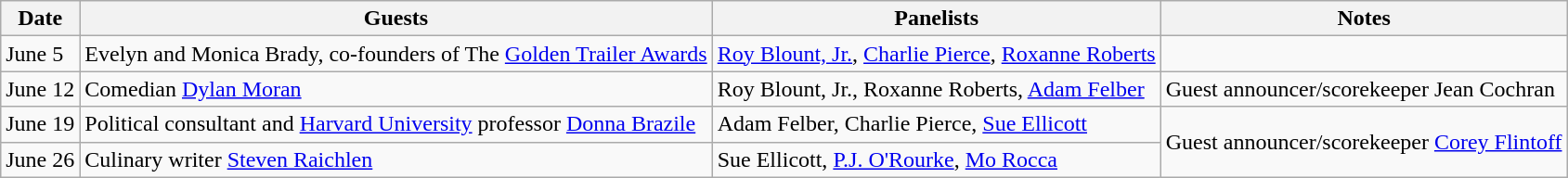<table class="wikitable">
<tr ">
<th>Date</th>
<th>Guests</th>
<th>Panelists</th>
<th>Notes</th>
</tr>
<tr>
<td>June 5</td>
<td>Evelyn and Monica Brady, co-founders of The <a href='#'>Golden Trailer Awards</a></td>
<td><a href='#'>Roy Blount, Jr.</a>, <a href='#'>Charlie Pierce</a>, <a href='#'>Roxanne Roberts</a></td>
<td></td>
</tr>
<tr>
<td>June 12</td>
<td>Comedian <a href='#'>Dylan Moran</a></td>
<td>Roy Blount, Jr., Roxanne Roberts, <a href='#'>Adam Felber</a></td>
<td>Guest announcer/scorekeeper Jean Cochran</td>
</tr>
<tr>
<td>June 19</td>
<td>Political consultant and <a href='#'>Harvard University</a> professor <a href='#'>Donna Brazile</a></td>
<td>Adam Felber, Charlie Pierce, <a href='#'>Sue Ellicott</a></td>
<td rowspan=2>Guest announcer/scorekeeper <a href='#'>Corey Flintoff</a></td>
</tr>
<tr>
<td>June 26</td>
<td>Culinary writer <a href='#'>Steven Raichlen</a></td>
<td>Sue Ellicott, <a href='#'>P.J. O'Rourke</a>, <a href='#'>Mo Rocca</a></td>
</tr>
</table>
